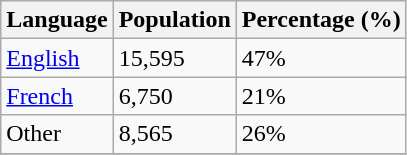<table class="wikitable">
<tr>
<th>Language</th>
<th>Population</th>
<th>Percentage (%)</th>
</tr>
<tr>
<td><a href='#'>English</a></td>
<td>15,595</td>
<td>47%</td>
</tr>
<tr>
<td><a href='#'>French</a></td>
<td>6,750</td>
<td>21%</td>
</tr>
<tr>
<td>Other</td>
<td>8,565</td>
<td>26%</td>
</tr>
<tr>
</tr>
</table>
